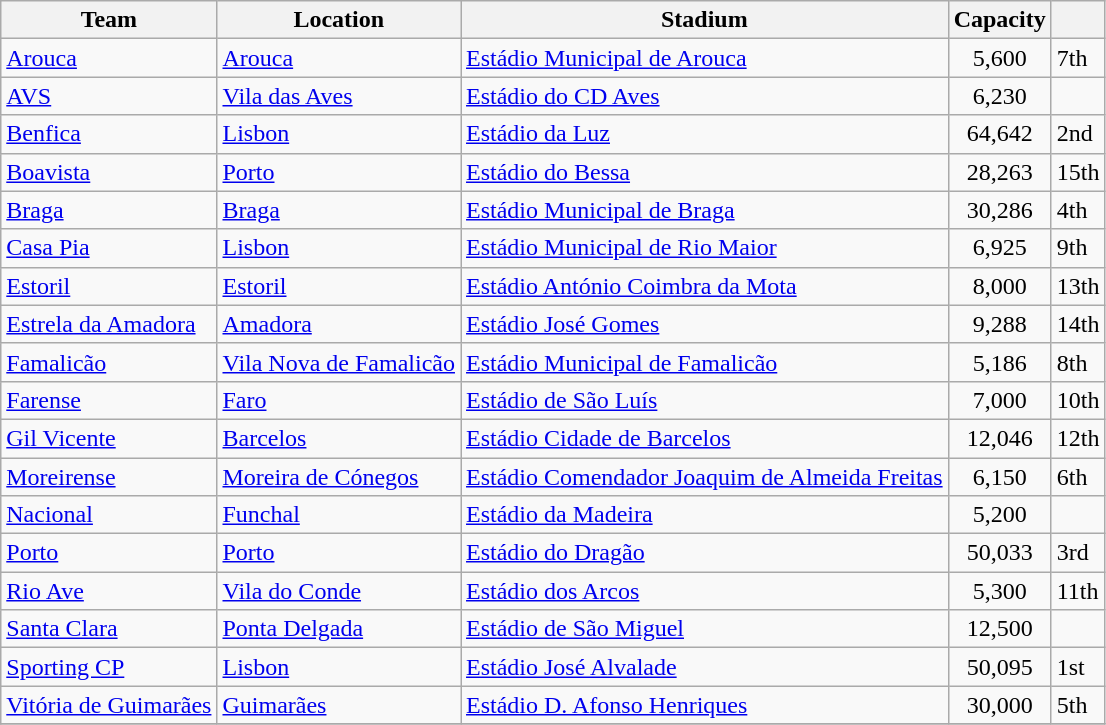<table class="wikitable sortable" style="text-align: left;">
<tr>
<th>Team</th>
<th>Location</th>
<th>Stadium</th>
<th>Capacity</th>
<th data-sort-type="number"></th>
</tr>
<tr>
<td><a href='#'>Arouca</a></td>
<td><a href='#'>Arouca</a></td>
<td><a href='#'>Estádio Municipal de Arouca</a></td>
<td style="text-align:center;">5,600</td>
<td>7th</td>
</tr>
<tr>
<td><a href='#'>AVS</a></td>
<td><a href='#'>Vila das Aves</a></td>
<td><a href='#'>Estádio do CD Aves</a></td>
<td style="text-align:center;">6,230</td>
<td></td>
</tr>
<tr>
<td><a href='#'>Benfica</a></td>
<td><a href='#'>Lisbon</a></td>
<td><a href='#'>Estádio da Luz</a></td>
<td style="text-align:center;">64,642</td>
<td>2nd</td>
</tr>
<tr>
<td><a href='#'>Boavista</a></td>
<td><a href='#'>Porto</a></td>
<td><a href='#'>Estádio do Bessa</a></td>
<td style="text-align:center;">28,263</td>
<td>15th</td>
</tr>
<tr>
<td><a href='#'>Braga</a></td>
<td><a href='#'>Braga</a></td>
<td><a href='#'>Estádio Municipal de Braga</a></td>
<td style="text-align:center;">30,286</td>
<td>4th</td>
</tr>
<tr>
<td><a href='#'>Casa Pia</a></td>
<td><a href='#'>Lisbon</a></td>
<td><a href='#'>Estádio Municipal de Rio Maior</a></td>
<td style="text-align:center;">6,925</td>
<td>9th</td>
</tr>
<tr>
<td><a href='#'>Estoril</a></td>
<td><a href='#'>Estoril</a></td>
<td><a href='#'>Estádio António Coimbra da Mota</a></td>
<td style="text-align:center;">8,000</td>
<td>13th</td>
</tr>
<tr>
<td><a href='#'>Estrela da Amadora</a></td>
<td><a href='#'>Amadora</a></td>
<td><a href='#'>Estádio José Gomes</a></td>
<td style="text-align:center;">9,288</td>
<td>14th</td>
</tr>
<tr>
<td><a href='#'>Famalicão</a></td>
<td><a href='#'>Vila Nova de Famalicão</a></td>
<td><a href='#'>Estádio Municipal de Famalicão</a></td>
<td style="text-align:center;">5,186</td>
<td>8th</td>
</tr>
<tr>
<td><a href='#'>Farense</a></td>
<td><a href='#'>Faro</a></td>
<td><a href='#'>Estádio de São Luís</a></td>
<td style="text-align:center;">7,000</td>
<td>10th</td>
</tr>
<tr>
<td><a href='#'>Gil Vicente</a></td>
<td><a href='#'>Barcelos</a></td>
<td><a href='#'>Estádio Cidade de Barcelos</a></td>
<td style="text-align:center;">12,046</td>
<td>12th</td>
</tr>
<tr>
<td><a href='#'>Moreirense</a></td>
<td><a href='#'>Moreira de Cónegos</a></td>
<td><a href='#'>Estádio Comendador Joaquim de Almeida Freitas</a></td>
<td style="text-align:center;">6,150</td>
<td>6th</td>
</tr>
<tr>
<td><a href='#'>Nacional</a></td>
<td><a href='#'>Funchal</a></td>
<td><a href='#'>Estádio da Madeira</a></td>
<td style="text-align:center;">5,200</td>
<td></td>
</tr>
<tr>
<td><a href='#'>Porto</a></td>
<td><a href='#'>Porto</a></td>
<td><a href='#'>Estádio do Dragão</a></td>
<td style="text-align:center;">50,033</td>
<td>3rd</td>
</tr>
<tr>
<td><a href='#'>Rio Ave</a></td>
<td><a href='#'>Vila do Conde</a></td>
<td><a href='#'>Estádio dos Arcos</a></td>
<td style="text-align:center;">5,300</td>
<td>11th</td>
</tr>
<tr>
<td><a href='#'>Santa Clara</a></td>
<td><a href='#'>Ponta Delgada</a></td>
<td><a href='#'>Estádio de São Miguel</a></td>
<td style="text-align:center;">12,500</td>
<td></td>
</tr>
<tr>
<td><a href='#'>Sporting CP</a></td>
<td><a href='#'>Lisbon</a></td>
<td><a href='#'>Estádio José Alvalade</a></td>
<td style="text-align:center;">50,095</td>
<td>1st</td>
</tr>
<tr>
<td><a href='#'>Vitória de Guimarães</a></td>
<td><a href='#'>Guimarães</a></td>
<td><a href='#'>Estádio D. Afonso Henriques</a></td>
<td style="text-align:center;">30,000</td>
<td>5th</td>
</tr>
<tr>
</tr>
</table>
